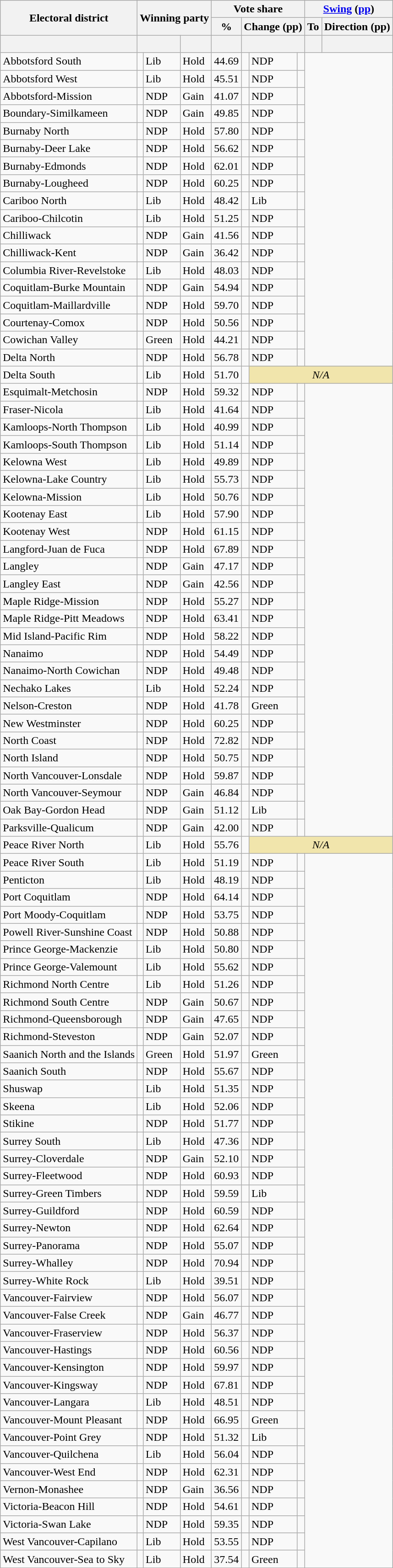<table class="wikitable sortable mw-collapsible" style="text-align:left">
<tr>
<th rowspan="2">Electoral district</th>
<th rowspan="2" colspan="3">Winning party</th>
<th colspan="4">Vote share</th>
<th colspan="4"><a href='#'>Swing</a> (<a href='#'>pp</a>)</th>
</tr>
<tr>
<th>%</th>
<th colspan="3">Change (pp)</th>
<th>To</th>
<th colspan="3">Direction (pp)</th>
</tr>
<tr>
<th> </th>
<th colspan="2"></th>
<th></th>
<th></th>
<th colspan="3"></th>
<th></th>
<th colspan="3"></th>
</tr>
<tr>
<td>Abbotsford South</td>
<td></td>
<td>Lib</td>
<td>Hold</td>
<td>44.69</td>
<td style="text-align:right;"></td>
<td>NDP</td>
<td style="text-align:right;"></td>
</tr>
<tr>
<td>Abbotsford West</td>
<td></td>
<td>Lib</td>
<td>Hold</td>
<td>45.51</td>
<td style="text-align:right;"></td>
<td>NDP</td>
<td style="text-align:right;"></td>
</tr>
<tr>
<td>Abbotsford-Mission</td>
<td></td>
<td>NDP</td>
<td>Gain</td>
<td>41.07</td>
<td style="text-align:right;"></td>
<td>NDP</td>
<td style="text-align:right;"></td>
</tr>
<tr>
<td>Boundary-Similkameen</td>
<td></td>
<td>NDP</td>
<td>Gain</td>
<td>49.85</td>
<td style="text-align:right;"></td>
<td>NDP</td>
<td style="text-align:right;"></td>
</tr>
<tr>
<td>Burnaby North</td>
<td></td>
<td>NDP</td>
<td>Hold</td>
<td>57.80</td>
<td style="text-align:right;"></td>
<td>NDP</td>
<td style="text-align:right;"></td>
</tr>
<tr>
<td>Burnaby-Deer Lake</td>
<td></td>
<td>NDP</td>
<td>Hold</td>
<td>56.62</td>
<td style="text-align:right;"></td>
<td>NDP</td>
<td style="text-align:right;"></td>
</tr>
<tr>
<td>Burnaby-Edmonds</td>
<td></td>
<td>NDP</td>
<td>Hold</td>
<td>62.01</td>
<td style="text-align:right;"></td>
<td>NDP</td>
<td style="text-align:right;"></td>
</tr>
<tr>
<td>Burnaby-Lougheed</td>
<td></td>
<td>NDP</td>
<td>Hold</td>
<td>60.25</td>
<td style="text-align:right;"></td>
<td>NDP</td>
<td style="text-align:right;"></td>
</tr>
<tr>
<td>Cariboo North</td>
<td></td>
<td>Lib</td>
<td>Hold</td>
<td>48.42</td>
<td style="text-align:right;"></td>
<td>Lib</td>
<td style="text-align:right;"></td>
</tr>
<tr>
<td>Cariboo-Chilcotin</td>
<td></td>
<td>Lib</td>
<td>Hold</td>
<td>51.25</td>
<td style="text-align:right;"></td>
<td>NDP</td>
<td style="text-align:right;"></td>
</tr>
<tr>
<td>Chilliwack</td>
<td></td>
<td>NDP</td>
<td>Gain</td>
<td>41.56</td>
<td style="text-align:right;"></td>
<td>NDP</td>
<td style="text-align:right;"></td>
</tr>
<tr>
<td>Chilliwack-Kent</td>
<td></td>
<td>NDP</td>
<td>Gain</td>
<td>36.42</td>
<td style="text-align:right;"></td>
<td>NDP</td>
<td style="text-align:right;"></td>
</tr>
<tr>
<td>Columbia River-Revelstoke</td>
<td></td>
<td>Lib</td>
<td>Hold</td>
<td>48.03</td>
<td style="text-align:right;"></td>
<td>NDP</td>
<td style="text-align:right;"></td>
</tr>
<tr>
<td>Coquitlam-Burke Mountain</td>
<td></td>
<td>NDP</td>
<td>Gain</td>
<td>54.94</td>
<td style="text-align:right;"></td>
<td>NDP</td>
<td style="text-align:right;"></td>
</tr>
<tr>
<td>Coquitlam-Maillardville</td>
<td></td>
<td>NDP</td>
<td>Hold</td>
<td>59.70</td>
<td style="text-align:right;"></td>
<td>NDP</td>
<td style="text-align:right;"></td>
</tr>
<tr>
<td>Courtenay-Comox</td>
<td></td>
<td>NDP</td>
<td>Hold</td>
<td>50.56</td>
<td style="text-align:right;"></td>
<td>NDP</td>
<td style="text-align:right;"></td>
</tr>
<tr>
<td>Cowichan Valley</td>
<td></td>
<td>Green</td>
<td>Hold</td>
<td>44.21</td>
<td style="text-align:right;"></td>
<td>NDP</td>
<td style="text-align:right;"></td>
</tr>
<tr>
<td>Delta North</td>
<td></td>
<td>NDP</td>
<td>Hold</td>
<td>56.78</td>
<td style="text-align:right;"></td>
<td>NDP</td>
<td style="text-align:right;"></td>
</tr>
<tr>
<td>Delta South</td>
<td></td>
<td>Lib</td>
<td>Hold</td>
<td>51.70</td>
<td style="text-align:right;"></td>
<td style="background-color:#F1E5AC; text-align:center;" colspan="4"><em>N/A</em></td>
</tr>
<tr>
<td>Esquimalt-Metchosin</td>
<td></td>
<td>NDP</td>
<td>Hold</td>
<td>59.32</td>
<td style="text-align:right;"></td>
<td>NDP</td>
<td style="text-align:right;"></td>
</tr>
<tr>
<td>Fraser-Nicola</td>
<td></td>
<td>Lib</td>
<td>Hold</td>
<td>41.64</td>
<td style="text-align:right;"></td>
<td>NDP</td>
<td style="text-align:right;"></td>
</tr>
<tr>
<td>Kamloops-North Thompson</td>
<td></td>
<td>Lib</td>
<td>Hold</td>
<td>40.99</td>
<td style="text-align:right;"></td>
<td>NDP</td>
<td style="text-align:right;"></td>
</tr>
<tr>
<td>Kamloops-South Thompson</td>
<td></td>
<td>Lib</td>
<td>Hold</td>
<td>51.14</td>
<td style="text-align:right;"></td>
<td>NDP</td>
<td style="text-align:right;"></td>
</tr>
<tr>
<td>Kelowna West</td>
<td></td>
<td>Lib</td>
<td>Hold</td>
<td>49.89</td>
<td style="text-align:right;"></td>
<td>NDP</td>
<td style="text-align:right;"></td>
</tr>
<tr>
<td>Kelowna-Lake Country</td>
<td></td>
<td>Lib</td>
<td>Hold</td>
<td>55.73</td>
<td style="text-align:right;"></td>
<td>NDP</td>
<td style="text-align:right;"></td>
</tr>
<tr>
<td>Kelowna-Mission</td>
<td></td>
<td>Lib</td>
<td>Hold</td>
<td>50.76</td>
<td style="text-align:right;"></td>
<td>NDP</td>
<td style="text-align:right;"></td>
</tr>
<tr>
<td>Kootenay East</td>
<td></td>
<td>Lib</td>
<td>Hold</td>
<td>57.90</td>
<td style="text-align:right;"></td>
<td>NDP</td>
<td style="text-align:right;"></td>
</tr>
<tr>
<td>Kootenay West</td>
<td></td>
<td>NDP</td>
<td>Hold</td>
<td>61.15</td>
<td style="text-align:right;"></td>
<td>NDP</td>
<td style="text-align:right;"></td>
</tr>
<tr>
<td>Langford-Juan de Fuca</td>
<td></td>
<td>NDP</td>
<td>Hold</td>
<td>67.89</td>
<td style="text-align:right;"></td>
<td>NDP</td>
<td style="text-align:right;"></td>
</tr>
<tr>
<td>Langley</td>
<td></td>
<td>NDP</td>
<td>Gain</td>
<td>47.17</td>
<td style="text-align:right;"></td>
<td>NDP</td>
<td style="text-align:right;"></td>
</tr>
<tr>
<td>Langley East</td>
<td></td>
<td>NDP</td>
<td>Gain</td>
<td>42.56</td>
<td style="text-align:right;"></td>
<td>NDP</td>
<td style="text-align:right;"></td>
</tr>
<tr>
<td>Maple Ridge-Mission</td>
<td></td>
<td>NDP</td>
<td>Hold</td>
<td>55.27</td>
<td style="text-align:right;"></td>
<td>NDP</td>
<td style="text-align:right;"></td>
</tr>
<tr>
<td>Maple Ridge-Pitt Meadows</td>
<td></td>
<td>NDP</td>
<td>Hold</td>
<td>63.41</td>
<td style="text-align:right;"></td>
<td>NDP</td>
<td style="text-align:right;"></td>
</tr>
<tr>
<td>Mid Island-Pacific Rim</td>
<td></td>
<td>NDP</td>
<td>Hold</td>
<td>58.22</td>
<td style="text-align:right;"></td>
<td>NDP</td>
<td style="text-align:right;"></td>
</tr>
<tr>
<td>Nanaimo</td>
<td></td>
<td>NDP</td>
<td>Hold</td>
<td>54.49</td>
<td style="text-align:right;"></td>
<td>NDP</td>
<td style="text-align:right;"></td>
</tr>
<tr>
<td>Nanaimo-North Cowichan</td>
<td></td>
<td>NDP</td>
<td>Hold</td>
<td>49.48</td>
<td style="text-align:right;"></td>
<td>NDP</td>
<td style="text-align:right;"></td>
</tr>
<tr>
<td>Nechako Lakes</td>
<td></td>
<td>Lib</td>
<td>Hold</td>
<td>52.24</td>
<td style="text-align:right;"></td>
<td>NDP</td>
<td style="text-align:right;"></td>
</tr>
<tr>
<td>Nelson-Creston</td>
<td></td>
<td>NDP</td>
<td>Hold</td>
<td>41.78</td>
<td style="text-align:right;"></td>
<td>Green</td>
<td style="text-align:right;"></td>
</tr>
<tr>
<td>New Westminster</td>
<td></td>
<td>NDP</td>
<td>Hold</td>
<td>60.25</td>
<td style="text-align:right;"></td>
<td>NDP</td>
<td style="text-align:right;"></td>
</tr>
<tr>
<td>North Coast</td>
<td></td>
<td>NDP</td>
<td>Hold</td>
<td>72.82</td>
<td style="text-align:right;"></td>
<td>NDP</td>
<td style="text-align:right;"></td>
</tr>
<tr>
<td>North Island</td>
<td></td>
<td>NDP</td>
<td>Hold</td>
<td>50.75</td>
<td style="text-align:right;"></td>
<td>NDP</td>
<td style="text-align:right;"></td>
</tr>
<tr>
<td>North Vancouver-Lonsdale</td>
<td></td>
<td>NDP</td>
<td>Hold</td>
<td>59.87</td>
<td style="text-align:right;"></td>
<td>NDP</td>
<td style="text-align:right;"></td>
</tr>
<tr>
<td>North Vancouver-Seymour</td>
<td></td>
<td>NDP</td>
<td>Gain</td>
<td>46.84</td>
<td style="text-align:right;"></td>
<td>NDP</td>
<td style="text-align:right;"></td>
</tr>
<tr>
<td>Oak Bay-Gordon Head</td>
<td></td>
<td>NDP</td>
<td>Gain</td>
<td>51.12</td>
<td style="text-align:right;"></td>
<td>Lib</td>
<td style="text-align:right;"></td>
</tr>
<tr>
<td>Parksville-Qualicum</td>
<td></td>
<td>NDP</td>
<td>Gain</td>
<td>42.00</td>
<td style="text-align:right;"></td>
<td>NDP</td>
<td style="text-align:right;"></td>
</tr>
<tr>
<td>Peace River North</td>
<td></td>
<td>Lib</td>
<td>Hold</td>
<td>55.76</td>
<td style="text-align:right;"></td>
<td style="background-color:#F1E5AC; text-align:center;" colspan="4"><em>N/A</em></td>
</tr>
<tr>
<td>Peace River South</td>
<td></td>
<td>Lib</td>
<td>Hold</td>
<td>51.19</td>
<td style="text-align:right;"></td>
<td>NDP</td>
<td style="text-align:right;"></td>
</tr>
<tr>
<td>Penticton</td>
<td></td>
<td>Lib</td>
<td>Hold</td>
<td>48.19</td>
<td style="text-align:right;"></td>
<td>NDP</td>
<td style="text-align:right;"></td>
</tr>
<tr>
<td>Port Coquitlam</td>
<td></td>
<td>NDP</td>
<td>Hold</td>
<td>64.14</td>
<td style="text-align:right;"></td>
<td>NDP</td>
<td style="text-align:right;"></td>
</tr>
<tr>
<td>Port Moody-Coquitlam</td>
<td></td>
<td>NDP</td>
<td>Hold</td>
<td>53.75</td>
<td style="text-align:right;"></td>
<td>NDP</td>
<td style="text-align:right;"></td>
</tr>
<tr>
<td>Powell River-Sunshine Coast</td>
<td></td>
<td>NDP</td>
<td>Hold</td>
<td>50.88</td>
<td style="text-align:right;"></td>
<td>NDP</td>
<td style="text-align:right;"></td>
</tr>
<tr>
<td>Prince George-Mackenzie</td>
<td></td>
<td>Lib</td>
<td>Hold</td>
<td>50.80</td>
<td style="text-align:right;"></td>
<td>NDP</td>
<td style="text-align:right;"></td>
</tr>
<tr>
<td>Prince George-Valemount</td>
<td></td>
<td>Lib</td>
<td>Hold</td>
<td>55.62</td>
<td style="text-align:right;"></td>
<td>NDP</td>
<td style="text-align:right;"></td>
</tr>
<tr>
<td>Richmond North Centre</td>
<td></td>
<td>Lib</td>
<td>Hold</td>
<td>51.26</td>
<td style="text-align:right;"></td>
<td>NDP</td>
<td style="text-align:right;"></td>
</tr>
<tr>
<td>Richmond South Centre</td>
<td></td>
<td>NDP</td>
<td>Gain</td>
<td>50.67</td>
<td style="text-align:right;"></td>
<td>NDP</td>
<td style="text-align:right;"></td>
</tr>
<tr>
<td>Richmond-Queensborough</td>
<td></td>
<td>NDP</td>
<td>Gain</td>
<td>47.65</td>
<td style="text-align:right;"></td>
<td>NDP</td>
<td style="text-align:right;"></td>
</tr>
<tr>
<td>Richmond-Steveston</td>
<td></td>
<td>NDP</td>
<td>Gain</td>
<td>52.07</td>
<td style="text-align:right;"></td>
<td>NDP</td>
<td style="text-align:right;"></td>
</tr>
<tr>
<td>Saanich North and the Islands</td>
<td></td>
<td>Green</td>
<td>Hold</td>
<td>51.97</td>
<td style="text-align:right;"></td>
<td>Green</td>
<td style="text-align:right;"></td>
</tr>
<tr>
<td>Saanich South</td>
<td></td>
<td>NDP</td>
<td>Hold</td>
<td>55.67</td>
<td style="text-align:right;"></td>
<td>NDP</td>
<td style="text-align:right;"></td>
</tr>
<tr>
<td>Shuswap</td>
<td></td>
<td>Lib</td>
<td>Hold</td>
<td>51.35</td>
<td style="text-align:right;"></td>
<td>NDP</td>
<td style="text-align:right;"></td>
</tr>
<tr>
<td>Skeena</td>
<td></td>
<td>Lib</td>
<td>Hold</td>
<td>52.06</td>
<td style="text-align:right;"></td>
<td>NDP</td>
<td style="text-align:right;"></td>
</tr>
<tr>
<td>Stikine</td>
<td></td>
<td>NDP</td>
<td>Hold</td>
<td>51.77</td>
<td style="text-align:right;"></td>
<td>NDP</td>
<td style="text-align:right;"></td>
</tr>
<tr>
<td>Surrey South</td>
<td></td>
<td>Lib</td>
<td>Hold</td>
<td>47.36</td>
<td style="text-align:right;"></td>
<td>NDP</td>
<td style="text-align:right;"></td>
</tr>
<tr>
<td>Surrey-Cloverdale</td>
<td></td>
<td>NDP</td>
<td>Gain</td>
<td>52.10</td>
<td style="text-align:right;"></td>
<td>NDP</td>
<td style="text-align:right;"></td>
</tr>
<tr>
<td>Surrey-Fleetwood</td>
<td></td>
<td>NDP</td>
<td>Hold</td>
<td>60.93</td>
<td style="text-align:right;"></td>
<td>NDP</td>
<td style="text-align:right;"></td>
</tr>
<tr>
<td>Surrey-Green Timbers</td>
<td></td>
<td>NDP</td>
<td>Hold</td>
<td>59.59</td>
<td style="text-align:right;"></td>
<td>Lib</td>
<td style="text-align:right;"></td>
</tr>
<tr>
<td>Surrey-Guildford</td>
<td></td>
<td>NDP</td>
<td>Hold</td>
<td>60.59</td>
<td style="text-align:right;"></td>
<td>NDP</td>
<td style="text-align:right;"></td>
</tr>
<tr>
<td>Surrey-Newton</td>
<td></td>
<td>NDP</td>
<td>Hold</td>
<td>62.64</td>
<td style="text-align:right;"></td>
<td>NDP</td>
<td style="text-align:right;"></td>
</tr>
<tr>
<td>Surrey-Panorama</td>
<td></td>
<td>NDP</td>
<td>Hold</td>
<td>55.07</td>
<td style="text-align:right;"></td>
<td>NDP</td>
<td style="text-align:right;"></td>
</tr>
<tr>
<td>Surrey-Whalley</td>
<td></td>
<td>NDP</td>
<td>Hold</td>
<td>70.94</td>
<td style="text-align:right;"></td>
<td>NDP</td>
<td style="text-align:right;"></td>
</tr>
<tr>
<td>Surrey-White Rock</td>
<td></td>
<td>Lib</td>
<td>Hold</td>
<td>39.51</td>
<td style="text-align:right;"></td>
<td>NDP</td>
<td style="text-align:right;"></td>
</tr>
<tr>
<td>Vancouver-Fairview</td>
<td></td>
<td>NDP</td>
<td>Hold</td>
<td>56.07</td>
<td style="text-align:right;"></td>
<td>NDP</td>
<td style="text-align:right;"></td>
</tr>
<tr>
<td>Vancouver-False Creek</td>
<td></td>
<td>NDP</td>
<td>Gain</td>
<td>46.77</td>
<td style="text-align:right;"></td>
<td>NDP</td>
<td style="text-align:right;"></td>
</tr>
<tr>
<td>Vancouver-Fraserview</td>
<td></td>
<td>NDP</td>
<td>Hold</td>
<td>56.37</td>
<td style="text-align:right;"></td>
<td>NDP</td>
<td style="text-align:right;"></td>
</tr>
<tr>
<td>Vancouver-Hastings</td>
<td></td>
<td>NDP</td>
<td>Hold</td>
<td>60.56</td>
<td style="text-align:right;"></td>
<td>NDP</td>
<td style="text-align:right;"></td>
</tr>
<tr>
<td>Vancouver-Kensington</td>
<td></td>
<td>NDP</td>
<td>Hold</td>
<td>59.97</td>
<td style="text-align:right;"></td>
<td>NDP</td>
<td style="text-align:right;"></td>
</tr>
<tr>
<td>Vancouver-Kingsway</td>
<td></td>
<td>NDP</td>
<td>Hold</td>
<td>67.81</td>
<td style="text-align:right;"></td>
<td>NDP</td>
<td style="text-align:right;"></td>
</tr>
<tr>
<td>Vancouver-Langara</td>
<td></td>
<td>Lib</td>
<td>Hold</td>
<td>48.51</td>
<td style="text-align:right;"></td>
<td>NDP</td>
<td style="text-align:right;"></td>
</tr>
<tr>
<td>Vancouver-Mount Pleasant</td>
<td></td>
<td>NDP</td>
<td>Hold</td>
<td>66.95</td>
<td style="text-align:right;"></td>
<td>Green</td>
<td style="text-align:right;"></td>
</tr>
<tr>
<td>Vancouver-Point Grey</td>
<td></td>
<td>NDP</td>
<td>Hold</td>
<td>51.32</td>
<td style="text-align:right;"></td>
<td>Lib</td>
<td style="text-align:right;"></td>
</tr>
<tr>
<td>Vancouver-Quilchena</td>
<td></td>
<td>Lib</td>
<td>Hold</td>
<td>56.04</td>
<td style="text-align:right;"></td>
<td>NDP</td>
<td style="text-align:right;"></td>
</tr>
<tr>
<td>Vancouver-West End</td>
<td></td>
<td>NDP</td>
<td>Hold</td>
<td>62.31</td>
<td style="text-align:right;"></td>
<td>NDP</td>
<td style="text-align:right;"></td>
</tr>
<tr>
<td>Vernon-Monashee</td>
<td></td>
<td>NDP</td>
<td>Gain</td>
<td>36.56</td>
<td style="text-align:right;"></td>
<td>NDP</td>
<td style="text-align:right;"></td>
</tr>
<tr>
<td>Victoria-Beacon Hill</td>
<td></td>
<td>NDP</td>
<td>Hold</td>
<td>54.61</td>
<td style="text-align:right;"></td>
<td>NDP</td>
<td style="text-align:right;"></td>
</tr>
<tr>
<td>Victoria-Swan Lake</td>
<td></td>
<td>NDP</td>
<td>Hold</td>
<td>59.35</td>
<td style="text-align:right;"></td>
<td>NDP</td>
<td style="text-align:right;"></td>
</tr>
<tr>
<td>West Vancouver-Capilano</td>
<td></td>
<td>Lib</td>
<td>Hold</td>
<td>53.55</td>
<td style="text-align:right;"></td>
<td>NDP</td>
<td style="text-align:right;"></td>
</tr>
<tr>
<td>West Vancouver-Sea to Sky</td>
<td></td>
<td>Lib</td>
<td>Hold</td>
<td>37.54</td>
<td style="text-align:right;"></td>
<td>Green</td>
<td style="text-align:right;"></td>
</tr>
</table>
